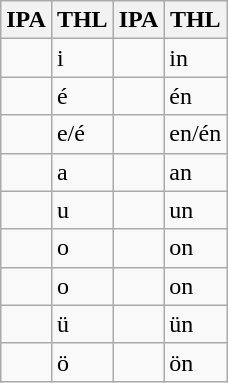<table class="wikitable">
<tr>
<th>IPA</th>
<th>THL</th>
<th>IPA</th>
<th>THL</th>
</tr>
<tr ---->
<td></td>
<td>i</td>
<td></td>
<td>in</td>
</tr>
<tr ---->
<td></td>
<td>é</td>
<td></td>
<td>én</td>
</tr>
<tr ---->
<td></td>
<td>e/é</td>
<td></td>
<td>en/én</td>
</tr>
<tr ---->
<td></td>
<td>a</td>
<td></td>
<td>an</td>
</tr>
<tr ---->
<td></td>
<td>u</td>
<td></td>
<td>un</td>
</tr>
<tr ---->
<td></td>
<td>o</td>
<td></td>
<td>on</td>
</tr>
<tr ---->
<td></td>
<td>o</td>
<td></td>
<td>on</td>
</tr>
<tr ---->
<td></td>
<td>ü</td>
<td></td>
<td>ün</td>
</tr>
<tr ---->
<td></td>
<td>ö</td>
<td></td>
<td>ön</td>
</tr>
</table>
